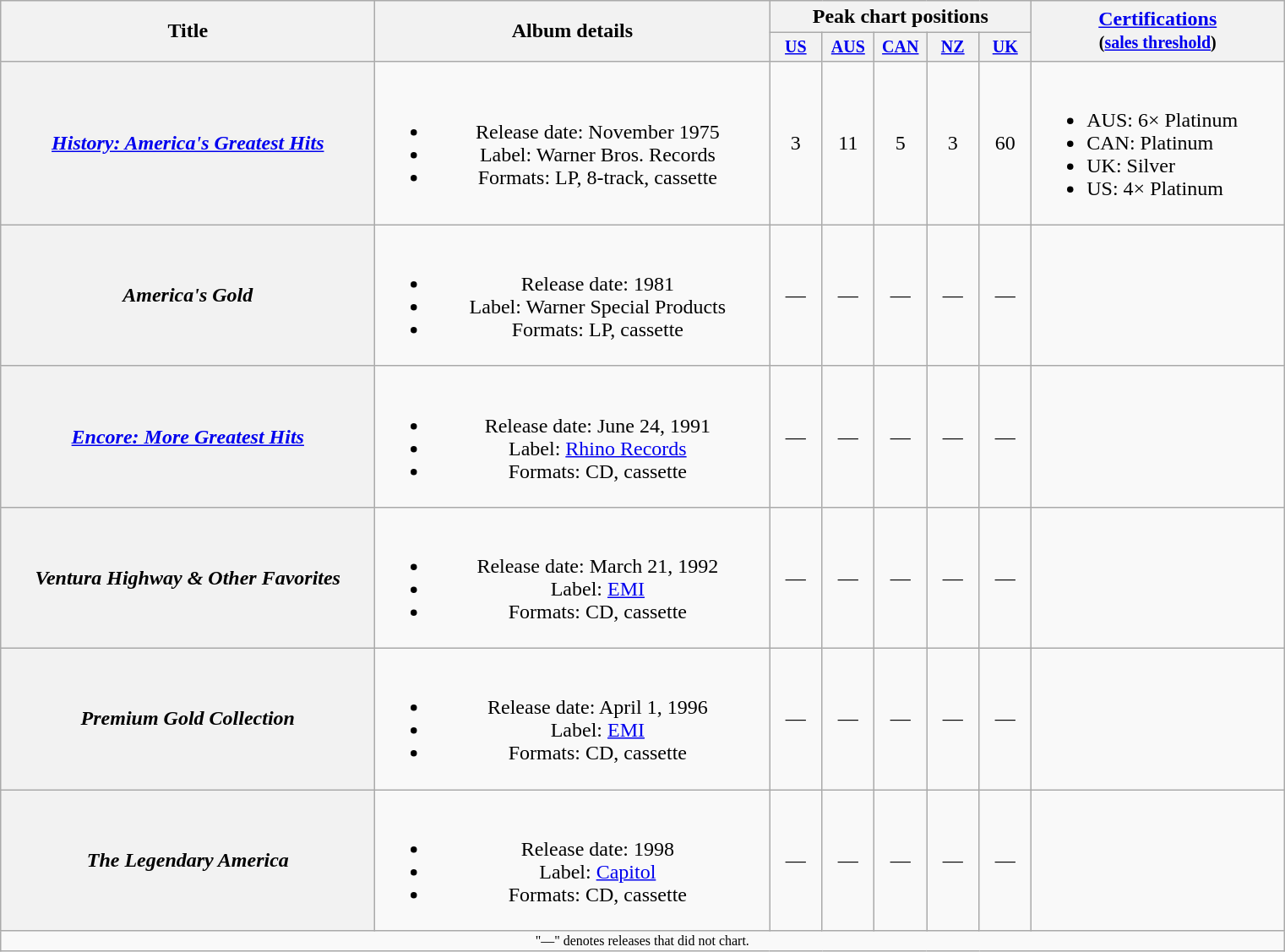<table class="wikitable plainrowheaders" style="text-align:center;">
<tr>
<th rowspan="2" style="width:18em;">Title</th>
<th rowspan="2" style="width:19em;">Album details</th>
<th colspan="5">Peak chart positions</th>
<th rowspan="2" style="width:12em;"><a href='#'>Certifications</a><br><small>(<a href='#'>sales threshold</a>)</small></th>
</tr>
<tr style="font-size:smaller;">
<th width="35"><a href='#'>US</a><br></th>
<th width="35"><a href='#'>AUS</a><br></th>
<th width="35"><a href='#'>CAN</a><br></th>
<th width="35"><a href='#'>NZ</a><br></th>
<th width="35"><a href='#'>UK</a><br></th>
</tr>
<tr>
<th scope="row"><em><a href='#'>History: America's Greatest Hits</a></em></th>
<td><br><ul><li>Release date: November 1975</li><li>Label: Warner Bros. Records</li><li>Formats: LP, 8-track, cassette</li></ul></td>
<td>3</td>
<td>11</td>
<td>5</td>
<td>3</td>
<td>60</td>
<td align="left"><br><ul><li>AUS: 6× Platinum</li><li>CAN: Platinum</li><li>UK: Silver</li><li>US: 4× Platinum</li></ul></td>
</tr>
<tr>
<th scope="row"><em>America's Gold</em></th>
<td><br><ul><li>Release date: 1981</li><li>Label: Warner Special Products</li><li>Formats: LP, cassette</li></ul></td>
<td>—</td>
<td>—</td>
<td>—</td>
<td>—</td>
<td>—</td>
<td></td>
</tr>
<tr>
<th scope="row"><em><a href='#'>Encore: More Greatest Hits</a></em></th>
<td><br><ul><li>Release date: June 24, 1991</li><li>Label: <a href='#'>Rhino Records</a></li><li>Formats: CD, cassette</li></ul></td>
<td>—</td>
<td>—</td>
<td>—</td>
<td>—</td>
<td>—</td>
<td></td>
</tr>
<tr>
<th scope="row"><em>Ventura Highway & Other Favorites</em></th>
<td><br><ul><li>Release date: March 21, 1992</li><li>Label: <a href='#'>EMI</a></li><li>Formats: CD, cassette</li></ul></td>
<td>—</td>
<td>—</td>
<td>—</td>
<td>—</td>
<td>—</td>
<td></td>
</tr>
<tr>
<th scope="row"><em>Premium Gold Collection</em></th>
<td><br><ul><li>Release date: April 1, 1996</li><li>Label: <a href='#'>EMI</a></li><li>Formats: CD, cassette</li></ul></td>
<td>—</td>
<td>—</td>
<td>—</td>
<td>—</td>
<td>—</td>
<td></td>
</tr>
<tr>
<th scope="row"><em>The Legendary America</em></th>
<td><br><ul><li>Release date: 1998</li><li>Label: <a href='#'>Capitol</a></li><li>Formats: CD, cassette</li></ul></td>
<td>—</td>
<td>—</td>
<td>—</td>
<td>—</td>
<td>—</td>
<td></td>
</tr>
<tr>
<td colspan="8" style="font-size:8pt">"—" denotes releases that did not chart.</td>
</tr>
</table>
